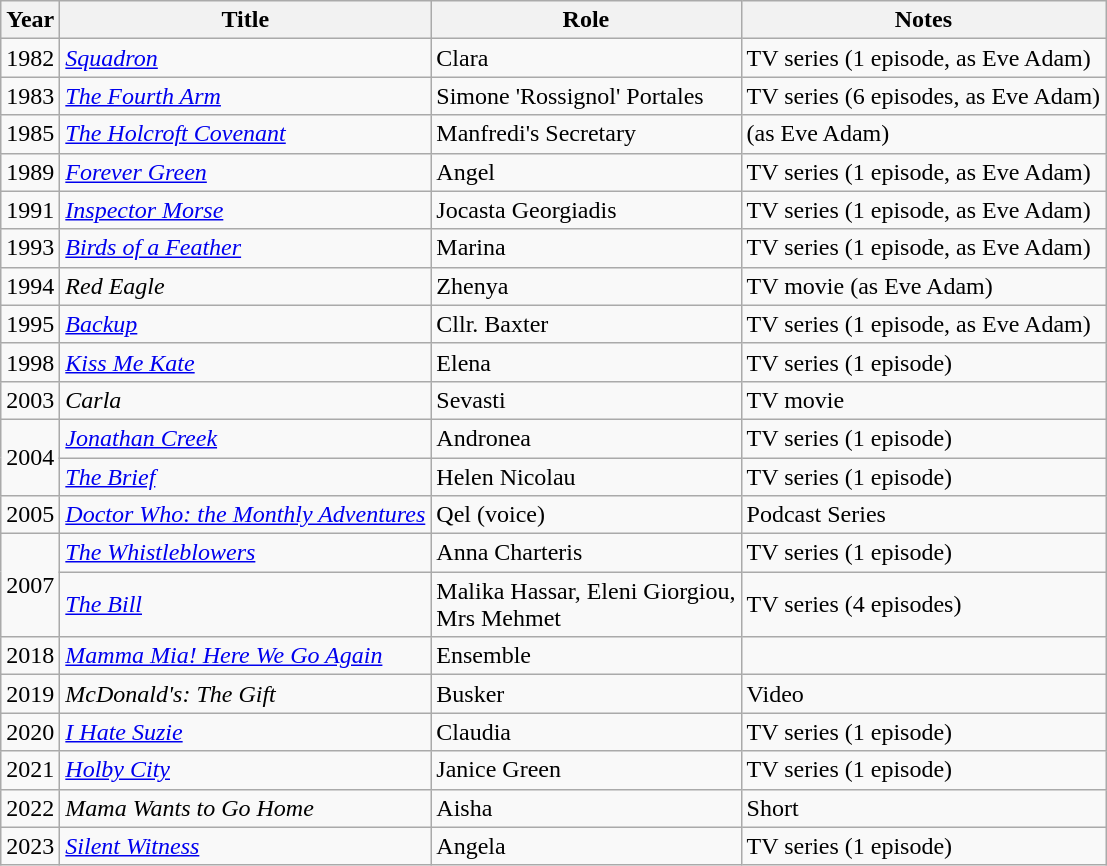<table class="wikitable">
<tr>
<th>Year</th>
<th>Title</th>
<th>Role</th>
<th>Notes</th>
</tr>
<tr>
<td>1982</td>
<td><em><a href='#'>Squadron</a></em></td>
<td>Clara</td>
<td>TV series (1 episode, as Eve Adam)</td>
</tr>
<tr>
<td>1983</td>
<td><em><a href='#'>The Fourth Arm</a></em></td>
<td>Simone 'Rossignol' Portales</td>
<td>TV series (6 episodes, as Eve Adam)</td>
</tr>
<tr>
<td>1985</td>
<td><a href='#'><em>The Holcroft Covenant</em></a></td>
<td>Manfredi's Secretary</td>
<td>(as Eve Adam)</td>
</tr>
<tr>
<td>1989</td>
<td><em><a href='#'>Forever Green</a></em></td>
<td>Angel</td>
<td>TV series (1 episode, as Eve Adam)</td>
</tr>
<tr>
<td>1991</td>
<td><em><a href='#'>Inspector Morse</a></em></td>
<td>Jocasta Georgiadis</td>
<td>TV series (1 episode, as Eve Adam)</td>
</tr>
<tr>
<td>1993</td>
<td><a href='#'><em>Birds of a Feather</em></a></td>
<td>Marina</td>
<td>TV series (1 episode, as Eve Adam)</td>
</tr>
<tr>
<td>1994</td>
<td><em>Red Eagle</em></td>
<td>Zhenya</td>
<td>TV movie (as Eve Adam)</td>
</tr>
<tr>
<td>1995</td>
<td><em><a href='#'>Backup</a></em></td>
<td>Cllr. Baxter</td>
<td>TV series (1 episode, as Eve Adam)</td>
</tr>
<tr>
<td>1998</td>
<td><em><a href='#'>Kiss Me Kate</a></em></td>
<td>Elena</td>
<td>TV series (1 episode)</td>
</tr>
<tr>
<td>2003</td>
<td><em>Carla</em></td>
<td>Sevasti</td>
<td>TV movie</td>
</tr>
<tr>
<td rowspan="2">2004</td>
<td><em><a href='#'>Jonathan Creek</a></em></td>
<td>Andronea</td>
<td>TV series (1 episode)</td>
</tr>
<tr>
<td><em><a href='#'>The Brief</a></em></td>
<td>Helen Nicolau</td>
<td>TV series (1 episode)</td>
</tr>
<tr>
<td>2005</td>
<td><em><a href='#'>Doctor Who: the Monthly Adventures</a></em></td>
<td>Qel (voice)</td>
<td>Podcast Series</td>
</tr>
<tr>
<td rowspan="2">2007</td>
<td><em><a href='#'>The Whistleblowers</a></em></td>
<td>Anna Charteris</td>
<td>TV series (1 episode)</td>
</tr>
<tr>
<td><em><a href='#'>The Bill</a></em></td>
<td>Malika Hassar, Eleni Giorgiou,<br>Mrs Mehmet</td>
<td>TV series (4 episodes)</td>
</tr>
<tr>
<td>2018</td>
<td><em><a href='#'>Mamma Mia! Here We Go Again</a></em></td>
<td>Ensemble</td>
<td></td>
</tr>
<tr>
<td>2019</td>
<td><em>McDonald's: The Gift</em></td>
<td>Busker</td>
<td>Video</td>
</tr>
<tr>
<td>2020</td>
<td><em><a href='#'>I Hate Suzie</a></em></td>
<td>Claudia</td>
<td>TV series (1 episode)</td>
</tr>
<tr>
<td>2021</td>
<td><em><a href='#'>Holby City</a></em></td>
<td>Janice Green</td>
<td>TV series (1 episode)</td>
</tr>
<tr>
<td>2022</td>
<td><em>Mama Wants to Go Home</em></td>
<td>Aisha</td>
<td>Short</td>
</tr>
<tr>
<td>2023</td>
<td><em><a href='#'>Silent Witness</a></em></td>
<td>Angela</td>
<td>TV series (1 episode)</td>
</tr>
</table>
